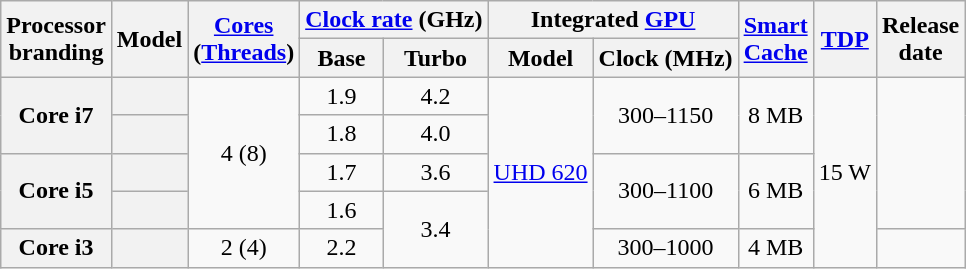<table class="wikitable sortable nowrap" style="text-align: center;">
<tr>
<th class="unsortable" rowspan="2">Processor<br>branding</th>
<th rowspan="2">Model</th>
<th class="unsortable" rowspan="2"><a href='#'>Cores</a><br>(<a href='#'>Threads</a>)</th>
<th colspan="2"><a href='#'>Clock rate</a> (GHz)</th>
<th colspan="2">Integrated <a href='#'>GPU</a></th>
<th class="unsortable" rowspan="2"><a href='#'>Smart<br>Cache</a></th>
<th rowspan="2"><a href='#'>TDP</a></th>
<th rowspan="2">Release<br>date</th>
</tr>
<tr>
<th class="unsortable">Base</th>
<th class="unsortable">Turbo</th>
<th class="unsortable">Model</th>
<th class="unsortable">Clock (MHz)</th>
</tr>
<tr>
<th rowspan=2>Core i7</th>
<th style="text-align:left;" data-sort-value="sku5"></th>
<td rowspan=4>4 (8)</td>
<td>1.9</td>
<td>4.2</td>
<td rowspan=5><a href='#'>UHD 620</a></td>
<td rowspan=2>300–1150</td>
<td rowspan=2>8 MB</td>
<td rowspan=5>15 W</td>
<td rowspan=4></td>
</tr>
<tr>
<th style="text-align:left;" data-sort-value="sku4"></th>
<td>1.8</td>
<td>4.0</td>
</tr>
<tr>
<th rowspan=2>Core i5</th>
<th style="text-align:left;" data-sort-value="sku3"></th>
<td>1.7</td>
<td>3.6</td>
<td rowspan=2>300–1100</td>
<td rowspan=2>6 MB</td>
</tr>
<tr>
<th style="text-align:left;" data-sort-value="sku2"></th>
<td>1.6</td>
<td rowspan=2>3.4</td>
</tr>
<tr>
<th rowspan=1>Core i3</th>
<th style="text-align:left;" data-sort-value="sku1"></th>
<td>2 (4)</td>
<td>2.2</td>
<td>300–1000</td>
<td>4 MB</td>
<td></td>
</tr>
</table>
